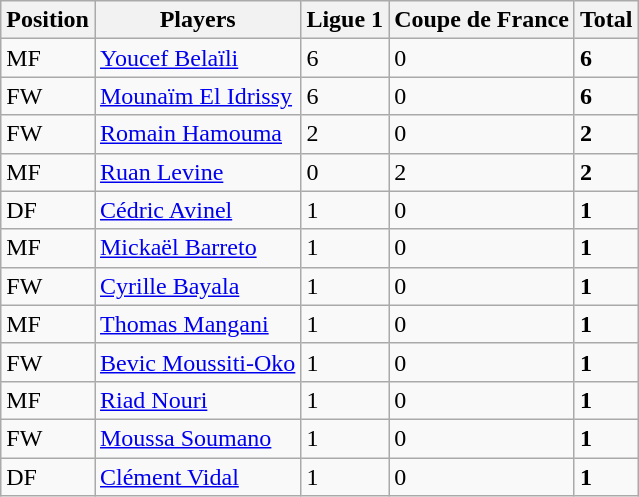<table class="wikitable">
<tr>
<th>Position</th>
<th>Players</th>
<th>Ligue 1</th>
<th>Coupe de France</th>
<th>Total</th>
</tr>
<tr>
<td>MF</td>
<td> <a href='#'>Youcef Belaïli</a></td>
<td>6</td>
<td>0</td>
<td><strong>6</strong></td>
</tr>
<tr>
<td>FW</td>
<td> <a href='#'>Mounaïm El Idrissy</a></td>
<td>6</td>
<td>0</td>
<td><strong>6</strong></td>
</tr>
<tr>
<td>FW</td>
<td> <a href='#'>Romain Hamouma</a></td>
<td>2</td>
<td>0</td>
<td><strong>2</strong></td>
</tr>
<tr>
<td>MF</td>
<td> <a href='#'>Ruan Levine</a></td>
<td>0</td>
<td>2</td>
<td><strong>2</strong></td>
</tr>
<tr>
<td>DF</td>
<td> <a href='#'>Cédric Avinel</a></td>
<td>1</td>
<td>0</td>
<td><strong>1</strong></td>
</tr>
<tr>
<td>MF</td>
<td> <a href='#'>Mickaël Barreto</a></td>
<td>1</td>
<td>0</td>
<td><strong>1</strong></td>
</tr>
<tr>
<td>FW</td>
<td> <a href='#'>Cyrille Bayala</a></td>
<td>1</td>
<td>0</td>
<td><strong>1</strong></td>
</tr>
<tr>
<td>MF</td>
<td> <a href='#'>Thomas Mangani</a></td>
<td>1</td>
<td>0</td>
<td><strong>1</strong></td>
</tr>
<tr>
<td>FW</td>
<td> <a href='#'>Bevic Moussiti-Oko</a></td>
<td>1</td>
<td>0</td>
<td><strong>1</strong></td>
</tr>
<tr>
<td>MF</td>
<td> <a href='#'>Riad Nouri</a></td>
<td>1</td>
<td>0</td>
<td><strong>1</strong></td>
</tr>
<tr>
<td>FW</td>
<td> <a href='#'>Moussa Soumano</a></td>
<td>1</td>
<td>0</td>
<td><strong>1</strong></td>
</tr>
<tr>
<td>DF</td>
<td> <a href='#'>Clément Vidal</a></td>
<td>1</td>
<td>0</td>
<td><strong>1</strong></td>
</tr>
</table>
